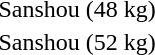<table>
<tr>
<td rowspan="2">Sanshou (48 kg)</td>
<td rowspan="2"></td>
<td rowspan="2"></td>
<td></td>
</tr>
<tr>
<td></td>
</tr>
<tr>
<td rowspan="2">Sanshou (52 kg)</td>
<td rowspan="2"></td>
<td rowspan="2"></td>
<td></td>
</tr>
<tr>
<td></td>
</tr>
</table>
